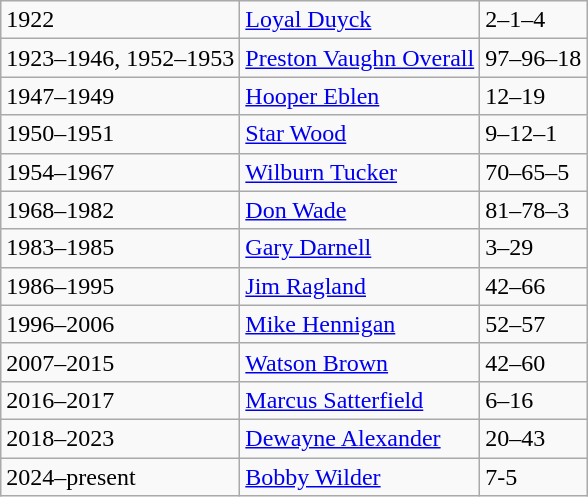<table class="wikitable">
<tr>
<td>1922</td>
<td><a href='#'>Loyal Duyck</a></td>
<td>2–1–4</td>
</tr>
<tr>
<td>1923–1946, 1952–1953</td>
<td><a href='#'>Preston Vaughn Overall</a></td>
<td>97–96–18</td>
</tr>
<tr>
<td>1947–1949</td>
<td><a href='#'>Hooper Eblen</a></td>
<td>12–19</td>
</tr>
<tr>
<td>1950–1951</td>
<td><a href='#'>Star Wood</a></td>
<td>9–12–1</td>
</tr>
<tr>
<td>1954–1967</td>
<td><a href='#'>Wilburn Tucker</a></td>
<td>70–65–5</td>
</tr>
<tr>
<td>1968–1982</td>
<td><a href='#'>Don Wade</a></td>
<td>81–78–3</td>
</tr>
<tr>
<td>1983–1985</td>
<td><a href='#'>Gary Darnell</a></td>
<td>3–29</td>
</tr>
<tr>
<td>1986–1995</td>
<td><a href='#'>Jim Ragland</a></td>
<td>42–66</td>
</tr>
<tr>
<td>1996–2006</td>
<td><a href='#'>Mike Hennigan</a></td>
<td>52–57</td>
</tr>
<tr>
<td>2007–2015</td>
<td><a href='#'>Watson Brown</a></td>
<td>42–60</td>
</tr>
<tr>
<td>2016–2017</td>
<td><a href='#'>Marcus Satterfield</a></td>
<td>6–16</td>
</tr>
<tr>
<td>2018–2023</td>
<td><a href='#'>Dewayne Alexander</a></td>
<td>20–43</td>
</tr>
<tr>
<td>2024–present</td>
<td><a href='#'>Bobby Wilder</a></td>
<td>7-5</td>
</tr>
</table>
